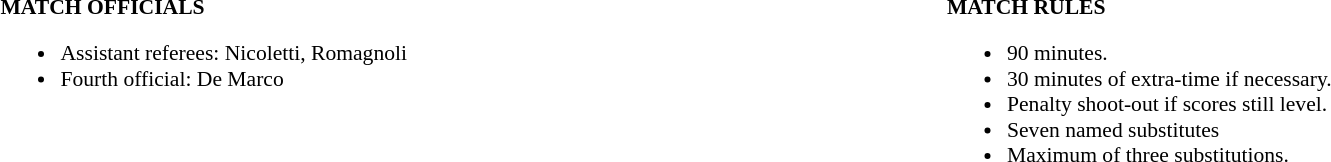<table width=100% style="font-size: 90%">
<tr>
<td width=50% valign=top><br><strong>MATCH OFFICIALS</strong><ul><li>Assistant referees: Nicoletti, Romagnoli</li><li>Fourth official: De Marco</li></ul></td>
<td width=50% valign=top><br><strong>MATCH RULES</strong><ul><li>90 minutes.</li><li>30 minutes of extra-time if necessary.</li><li>Penalty shoot-out if scores still level.</li><li>Seven named substitutes</li><li>Maximum of three substitutions.</li></ul></td>
</tr>
</table>
